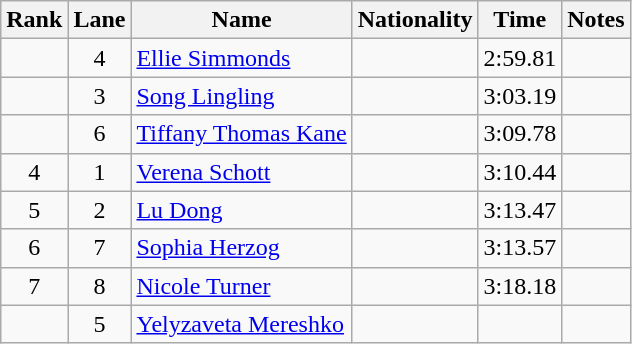<table class="wikitable sortable" style="text-align:center">
<tr>
<th>Rank</th>
<th>Lane</th>
<th>Name</th>
<th>Nationality</th>
<th>Time</th>
<th>Notes</th>
</tr>
<tr>
<td></td>
<td>4</td>
<td style="text-align:left"><a href='#'>Ellie Simmonds</a></td>
<td style="text-align:left"></td>
<td>2:59.81</td>
<td></td>
</tr>
<tr>
<td></td>
<td>3</td>
<td style="text-align:left"><a href='#'>Song Lingling</a></td>
<td style="text-align:left"></td>
<td>3:03.19</td>
<td></td>
</tr>
<tr>
<td></td>
<td>6</td>
<td style="text-align:left"><a href='#'>Tiffany Thomas Kane</a></td>
<td style="text-align:left"></td>
<td>3:09.78</td>
<td></td>
</tr>
<tr>
<td>4</td>
<td>1</td>
<td style="text-align:left"><a href='#'>Verena Schott</a></td>
<td style="text-align:left"></td>
<td>3:10.44</td>
<td></td>
</tr>
<tr>
<td>5</td>
<td>2</td>
<td style="text-align:left"><a href='#'>Lu Dong</a></td>
<td style="text-align:left"></td>
<td>3:13.47</td>
<td></td>
</tr>
<tr>
<td>6</td>
<td>7</td>
<td style="text-align:left"><a href='#'>Sophia Herzog</a></td>
<td style="text-align:left"></td>
<td>3:13.57</td>
<td></td>
</tr>
<tr>
<td>7</td>
<td>8</td>
<td style="text-align:left"><a href='#'>Nicole Turner</a></td>
<td style="text-align:left"></td>
<td>3:18.18</td>
<td></td>
</tr>
<tr>
<td></td>
<td>5</td>
<td style="text-align:left"><a href='#'>Yelyzaveta Mereshko</a></td>
<td style="text-align:left"></td>
<td></td>
<td></td>
</tr>
</table>
